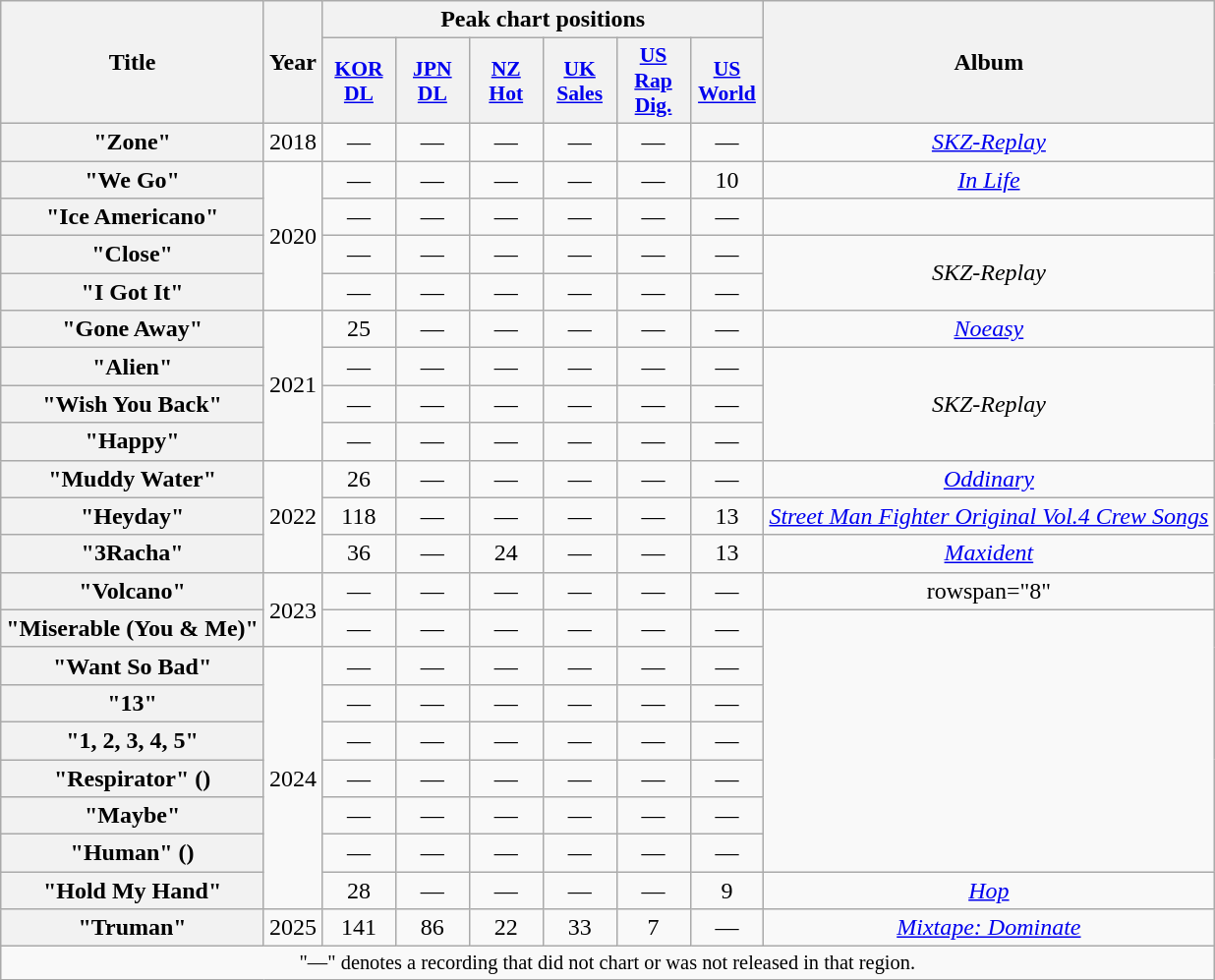<table class="wikitable plainrowheaders" style="text-align:center">
<tr>
<th scope="col" rowspan="2">Title</th>
<th scope="col" rowspan="2">Year</th>
<th scope="col" colspan="6">Peak chart positions</th>
<th scope="col" rowspan="2">Album</th>
</tr>
<tr>
<th scope="col" style="font-size:90%; width:3em"><a href='#'>KOR<br>DL</a><br></th>
<th scope="col" style="font-size:90%; width:3em"><a href='#'>JPN<br>DL</a><br></th>
<th scope="col" style="font-size:90%; width:3em"><a href='#'>NZ<br>Hot</a><br></th>
<th scope="col" style="font-size:90%; width:3em"><a href='#'>UK<br>Sales</a><br></th>
<th scope="col" style="font-size:90%; width:3em"><a href='#'>US<br>Rap<br>Dig.</a><br></th>
<th scope="col" style="font-size:90%; width:3em"><a href='#'>US<br>World</a><br></th>
</tr>
<tr>
<th scope="row">"Zone"<br></th>
<td>2018</td>
<td>—</td>
<td>—</td>
<td>—</td>
<td>—</td>
<td>—</td>
<td>—</td>
<td><em><a href='#'>SKZ-Replay</a></em></td>
</tr>
<tr>
<th scope="row">"We Go" <br></th>
<td rowspan="4">2020</td>
<td>—</td>
<td>—</td>
<td>—</td>
<td>—</td>
<td>—</td>
<td>10</td>
<td><em><a href='#'>In Life</a></em></td>
</tr>
<tr>
<th scope="row">"Ice Americano"<br></th>
<td>—</td>
<td>—</td>
<td>—</td>
<td>—</td>
<td>—</td>
<td>—</td>
<td></td>
</tr>
<tr>
<th scope="row">"Close"</th>
<td>—</td>
<td>—</td>
<td>—</td>
<td>—</td>
<td>—</td>
<td>—</td>
<td rowspan="2"><em>SKZ-Replay</em></td>
</tr>
<tr>
<th scope="row">"I Got It"</th>
<td>—</td>
<td>—</td>
<td>—</td>
<td>—</td>
<td>—</td>
<td>—</td>
</tr>
<tr>
<th scope="row">"Gone Away"</th>
<td rowspan="4">2021</td>
<td>25</td>
<td>—</td>
<td>—</td>
<td>—</td>
<td>—</td>
<td>—</td>
<td><em><a href='#'>Noeasy</a></em></td>
</tr>
<tr>
<th scope="row">"Alien"</th>
<td>—</td>
<td>—</td>
<td>—</td>
<td>—</td>
<td>—</td>
<td>—</td>
<td rowspan="3"><em>SKZ-Replay</em></td>
</tr>
<tr>
<th scope="row">"Wish You Back"</th>
<td>—</td>
<td>—</td>
<td>—</td>
<td>—</td>
<td>—</td>
<td>—</td>
</tr>
<tr>
<th scope="row">"Happy"</th>
<td>—</td>
<td>—</td>
<td>—</td>
<td>—</td>
<td>—</td>
<td>—</td>
</tr>
<tr>
<th scope="row">"Muddy Water" <br></th>
<td rowspan="3">2022</td>
<td>26</td>
<td>—</td>
<td>—</td>
<td>—</td>
<td>—</td>
<td>—</td>
<td><em><a href='#'>Oddinary</a></em></td>
</tr>
<tr>
<th scope="row">"Heyday"<br></th>
<td>118</td>
<td>—</td>
<td>—</td>
<td>—</td>
<td>—</td>
<td>13</td>
<td><em><a href='#'>Street Man Fighter Original Vol.4 Crew Songs</a></em></td>
</tr>
<tr>
<th scope="row">"3Racha"<br></th>
<td>36</td>
<td>—</td>
<td>24</td>
<td>—</td>
<td>—</td>
<td>13</td>
<td><em><a href='#'>Maxident</a></em></td>
</tr>
<tr>
<th scope="row">"Volcano"</th>
<td rowspan="2">2023</td>
<td>—</td>
<td>—</td>
<td>—</td>
<td>—</td>
<td>—</td>
<td>—</td>
<td>rowspan="8" </td>
</tr>
<tr>
<th scope="row">"Miserable (You & Me)"</th>
<td>—</td>
<td>—</td>
<td>—</td>
<td>—</td>
<td>—</td>
<td>—</td>
</tr>
<tr>
<th scope="row">"Want So Bad"<br></th>
<td rowspan="7">2024</td>
<td>—</td>
<td>—</td>
<td>—</td>
<td>—</td>
<td>—</td>
<td>—</td>
</tr>
<tr>
<th scope="row">"13"</th>
<td>—</td>
<td>—</td>
<td>—</td>
<td>—</td>
<td>—</td>
<td>—</td>
</tr>
<tr>
<th scope="row">"1, 2, 3, 4, 5"<br></th>
<td>—</td>
<td>—</td>
<td>—</td>
<td>—</td>
<td>—</td>
<td>—</td>
</tr>
<tr>
<th scope="row">"Respirator" ()<br></th>
<td>—</td>
<td>—</td>
<td>—</td>
<td>—</td>
<td>—</td>
<td>—</td>
</tr>
<tr>
<th scope="row">"Maybe"</th>
<td>—</td>
<td>—</td>
<td>—</td>
<td>—</td>
<td>—</td>
<td>—</td>
</tr>
<tr>
<th scope="row">"Human" ()</th>
<td>—</td>
<td>—</td>
<td>—</td>
<td>—</td>
<td>—</td>
<td>—</td>
</tr>
<tr>
<th scope="row">"Hold My Hand"</th>
<td>28</td>
<td>—</td>
<td>—</td>
<td>—</td>
<td>—</td>
<td>9</td>
<td><em><a href='#'>Hop</a></em></td>
</tr>
<tr>
<th scope="row">"Truman"<br></th>
<td>2025</td>
<td>141</td>
<td>86</td>
<td>22</td>
<td>33</td>
<td>7</td>
<td>—</td>
<td><em><a href='#'>Mixtape: Dominate</a></em></td>
</tr>
<tr>
<td colspan="9" style="font-size:85%">"—" denotes a recording that did not chart or was not released in that region.</td>
</tr>
</table>
